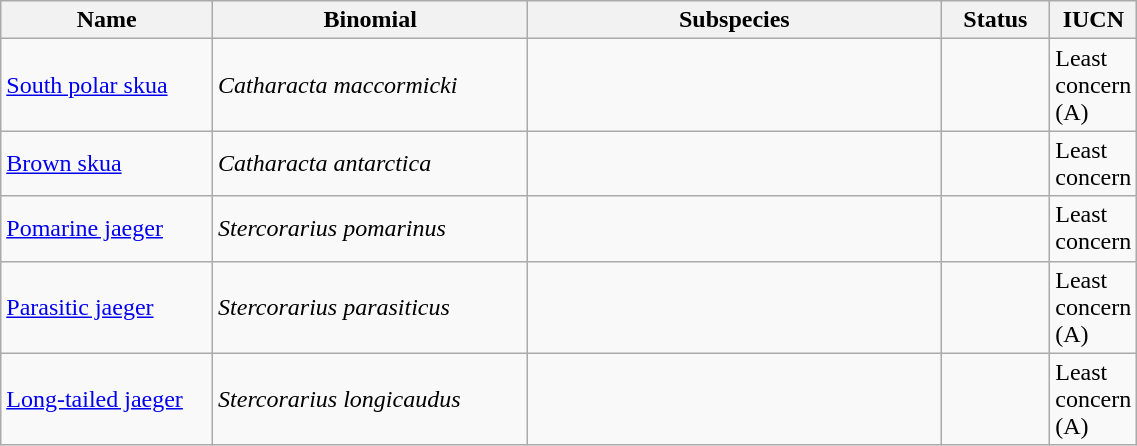<table width=60% class="wikitable">
<tr>
<th width=20%>Name</th>
<th width=30%>Binomial</th>
<th width=40%>Subspecies</th>
<th width=30%>Status</th>
<th width=30%>IUCN</th>
</tr>
<tr>
<td><a href='#'>South polar skua</a><br></td>
<td><em>Catharacta maccormicki</em></td>
<td></td>
<td></td>
<td>Least concern<br>(A)</td>
</tr>
<tr>
<td><a href='#'>Brown skua</a><br></td>
<td><em>Catharacta antarctica</em></td>
<td></td>
<td></td>
<td>Least concern</td>
</tr>
<tr>
<td><a href='#'>Pomarine jaeger</a><br></td>
<td><em>Stercorarius pomarinus</em></td>
<td></td>
<td></td>
<td>Least concern</td>
</tr>
<tr>
<td><a href='#'>Parasitic jaeger</a><br></td>
<td><em>Stercorarius parasiticus</em></td>
<td></td>
<td></td>
<td>Least concern<br>(A)</td>
</tr>
<tr>
<td><a href='#'>Long-tailed jaeger</a><br></td>
<td><em>Stercorarius longicaudus</em></td>
<td></td>
<td></td>
<td>Least concern<br>(A)</td>
</tr>
</table>
